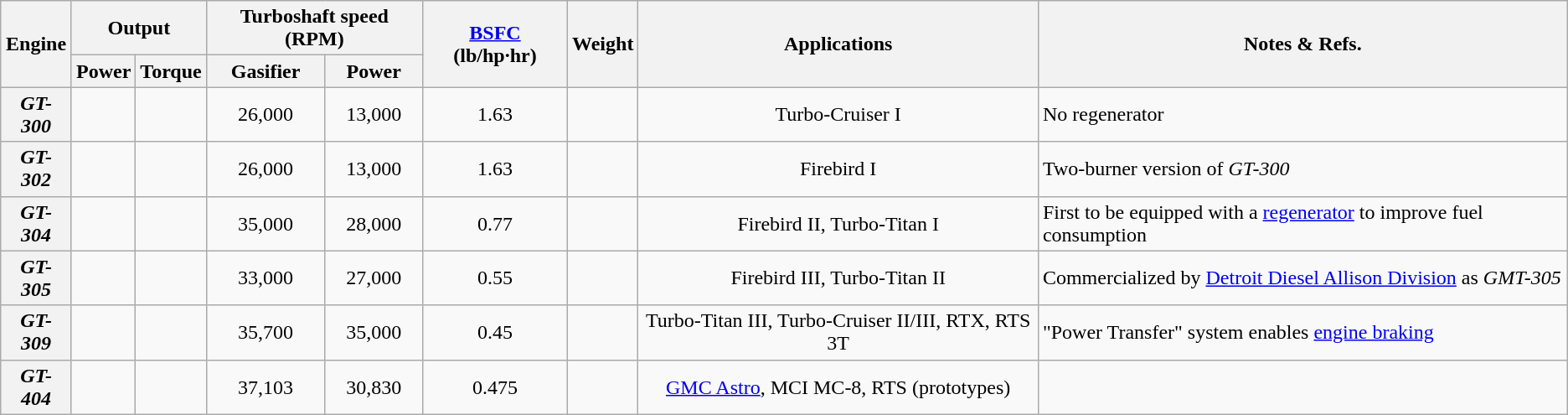<table class="wikitable sortable" style="font-size:100%;text-align:center;">
<tr>
<th rowspan=2>Engine</th>
<th colspan=2>Output</th>
<th colspan=2>Turboshaft speed (RPM)</th>
<th rowspan=2><a href='#'>BSFC</a> (lb/hp·hr)</th>
<th rowspan=2>Weight</th>
<th rowspan=2>Applications</th>
<th class="unsortable" rowspan=2>Notes & Refs.</th>
</tr>
<tr>
<th>Power</th>
<th>Torque</th>
<th>Gasifier</th>
<th>Power</th>
</tr>
<tr>
<th><em>GT-300</em></th>
<td></td>
<td></td>
<td>26,000</td>
<td>13,000</td>
<td>1.63</td>
<td></td>
<td>Turbo-Cruiser I</td>
<td style="text-align:left;">No regenerator</td>
</tr>
<tr>
<th><em>GT-302</em></th>
<td></td>
<td></td>
<td>26,000</td>
<td>13,000</td>
<td>1.63</td>
<td></td>
<td>Firebird I</td>
<td style="text-align:left;">Two-burner version of <em>GT-300</em></td>
</tr>
<tr>
<th><em>GT-304</em></th>
<td></td>
<td></td>
<td>35,000</td>
<td>28,000</td>
<td>0.77</td>
<td></td>
<td>Firebird II, Turbo-Titan I</td>
<td style="text-align:left;">First to be equipped with a <a href='#'>regenerator</a> to improve fuel consumption</td>
</tr>
<tr>
<th><em>GT-305</em></th>
<td></td>
<td></td>
<td>33,000</td>
<td>27,000</td>
<td>0.55</td>
<td></td>
<td>Firebird III, Turbo-Titan II</td>
<td style="text-align:left;">Commercialized by <a href='#'>Detroit Diesel Allison Division</a> as <em>GMT-305</em></td>
</tr>
<tr>
<th><em>GT-309</em></th>
<td></td>
<td></td>
<td>35,700</td>
<td>35,000</td>
<td>0.45</td>
<td></td>
<td>Turbo-Titan III, Turbo-Cruiser II/III, RTX, RTS 3T</td>
<td style="text-align:left;">"Power Transfer" system enables <a href='#'>engine braking</a></td>
</tr>
<tr>
<th><em>GT-404</em></th>
<td></td>
<td></td>
<td>37,103</td>
<td>30,830</td>
<td>0.475</td>
<td></td>
<td><a href='#'>GMC Astro</a>, MCI MC-8, RTS (prototypes)</td>
<td style="text-align:left;"></td>
</tr>
</table>
